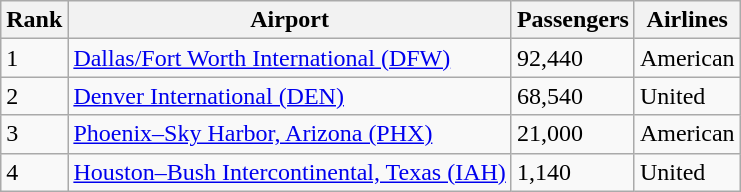<table class="wikitable">
<tr>
<th>Rank</th>
<th>Airport</th>
<th>Passengers</th>
<th>Airlines</th>
</tr>
<tr>
<td>1</td>
<td><a href='#'>Dallas/Fort Worth International (DFW)</a></td>
<td>92,440</td>
<td>American</td>
</tr>
<tr>
<td>2</td>
<td><a href='#'>Denver International (DEN)</a></td>
<td>68,540</td>
<td>United</td>
</tr>
<tr>
<td>3</td>
<td><a href='#'>Phoenix–Sky Harbor, Arizona (PHX)</a></td>
<td>21,000</td>
<td>American</td>
</tr>
<tr>
<td>4</td>
<td><a href='#'>Houston–Bush Intercontinental, Texas (IAH)</a></td>
<td>1,140</td>
<td>United</td>
</tr>
</table>
